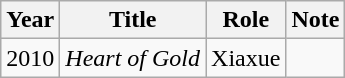<table class="wikitable sortable">
<tr>
<th>Year</th>
<th>Title</th>
<th>Role</th>
<th class="unsortable">Note</th>
</tr>
<tr>
<td>2010</td>
<td><em>Heart of Gold</em></td>
<td>Xiaxue</td>
<td></td>
</tr>
</table>
